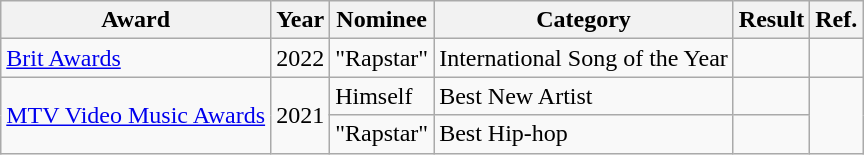<table class="wikitable">
<tr>
<th>Award</th>
<th>Year</th>
<th>Nominee</th>
<th>Category</th>
<th>Result</th>
<th>Ref.</th>
</tr>
<tr>
<td><a href='#'>Brit Awards</a></td>
<td>2022</td>
<td>"Rapstar"</td>
<td>International Song of the Year</td>
<td></td>
<td></td>
</tr>
<tr>
<td rowspan="2"><a href='#'>MTV Video Music Awards</a></td>
<td rowspan="2">2021</td>
<td>Himself</td>
<td>Best New Artist</td>
<td></td>
<td rowspan="2"></td>
</tr>
<tr>
<td>"Rapstar"</td>
<td>Best Hip-hop</td>
<td></td>
</tr>
</table>
